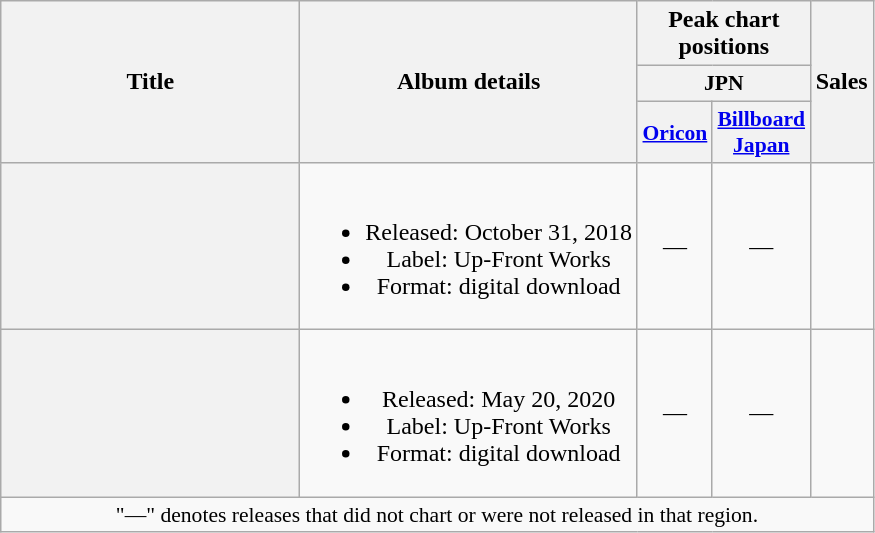<table class="wikitable plainrowheaders" style="text-align:center;">
<tr>
<th scope="col" rowspan="3" style="width:12em;">Title</th>
<th scope="col" rowspan="3">Album details</th>
<th scope="col" colspan="2">Peak chart positions</th>
<th scope="col" rowspan="3">Sales</th>
</tr>
<tr>
<th scope="col" style="width:3em;font-size:90%;" colspan="2">JPN</th>
</tr>
<tr>
<th scope="col" style="width:3em;font-size:90%;"><a href='#'>Oricon</a></th>
<th scope="col" style="width:3em;font-size:90%;"><a href='#'>Billboard Japan</a></th>
</tr>
<tr>
<th scope="row"></th>
<td><br><ul><li>Released: October 31, 2018</li><li>Label: Up-Front Works</li><li>Format: digital download</li></ul></td>
<td>—</td>
<td>—</td>
<td></td>
</tr>
<tr>
<th scope="row"></th>
<td><br><ul><li>Released: May 20, 2020</li><li>Label: Up-Front Works</li><li>Format: digital download</li></ul></td>
<td>—</td>
<td>—</td>
<td></td>
</tr>
<tr>
<td colspan="6" style="font-size:90%;">"—" denotes releases that did not chart or were not released in that region.</td>
</tr>
</table>
